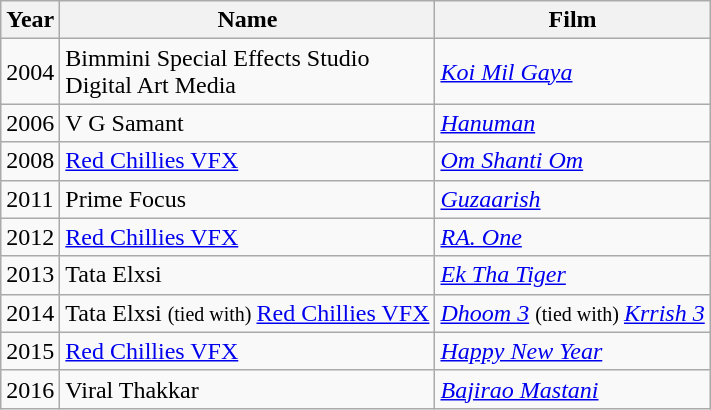<table class="wikitable">
<tr>
<th>Year</th>
<th>Name</th>
<th>Film</th>
</tr>
<tr>
<td>2004</td>
<td>Bimmini Special Effects Studio <br> Digital Art Media</td>
<td><em><a href='#'>Koi Mil Gaya</a></em></td>
</tr>
<tr>
<td>2006</td>
<td>V G Samant</td>
<td><em><a href='#'>Hanuman</a></em></td>
</tr>
<tr>
<td>2008</td>
<td><a href='#'>Red Chillies VFX</a></td>
<td><em><a href='#'>Om Shanti Om</a></em></td>
</tr>
<tr>
<td>2011</td>
<td>Prime Focus</td>
<td><em><a href='#'>Guzaarish</a></em></td>
</tr>
<tr>
<td>2012</td>
<td><a href='#'>Red Chillies VFX</a></td>
<td><em><a href='#'>RA. One</a></em></td>
</tr>
<tr>
<td>2013</td>
<td>Tata Elxsi</td>
<td><em><a href='#'>Ek Tha Tiger</a></em></td>
</tr>
<tr>
<td>2014</td>
<td>Tata Elxsi <small> (tied with) </small> <a href='#'>Red Chillies VFX</a></td>
<td><em><a href='#'>Dhoom 3</a></em> <small> (tied with) </small> <em><a href='#'>Krrish 3</a></em></td>
</tr>
<tr>
<td>2015</td>
<td><a href='#'>Red Chillies VFX</a></td>
<td><em><a href='#'>Happy New Year</a></em></td>
</tr>
<tr>
<td>2016</td>
<td>Viral Thakkar</td>
<td><em><a href='#'>Bajirao Mastani</a></em></td>
</tr>
</table>
